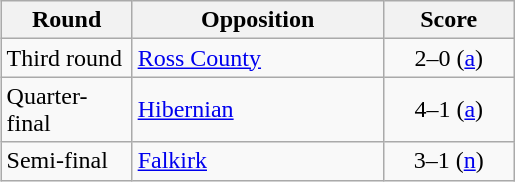<table class="wikitable" style="text-align:left;margin-left:1em;float:right">
<tr>
<th width=80>Round</th>
<th width=160>Opposition</th>
<th width=80>Score</th>
</tr>
<tr>
<td>Third round</td>
<td><a href='#'>Ross County</a></td>
<td align=center>2–0 (<a href='#'>a</a>)</td>
</tr>
<tr>
<td>Quarter-final</td>
<td><a href='#'>Hibernian</a></td>
<td align=center>4–1 (<a href='#'>a</a>)</td>
</tr>
<tr>
<td>Semi-final</td>
<td><a href='#'>Falkirk</a></td>
<td align=center>3–1 (<a href='#'>n</a>)</td>
</tr>
</table>
